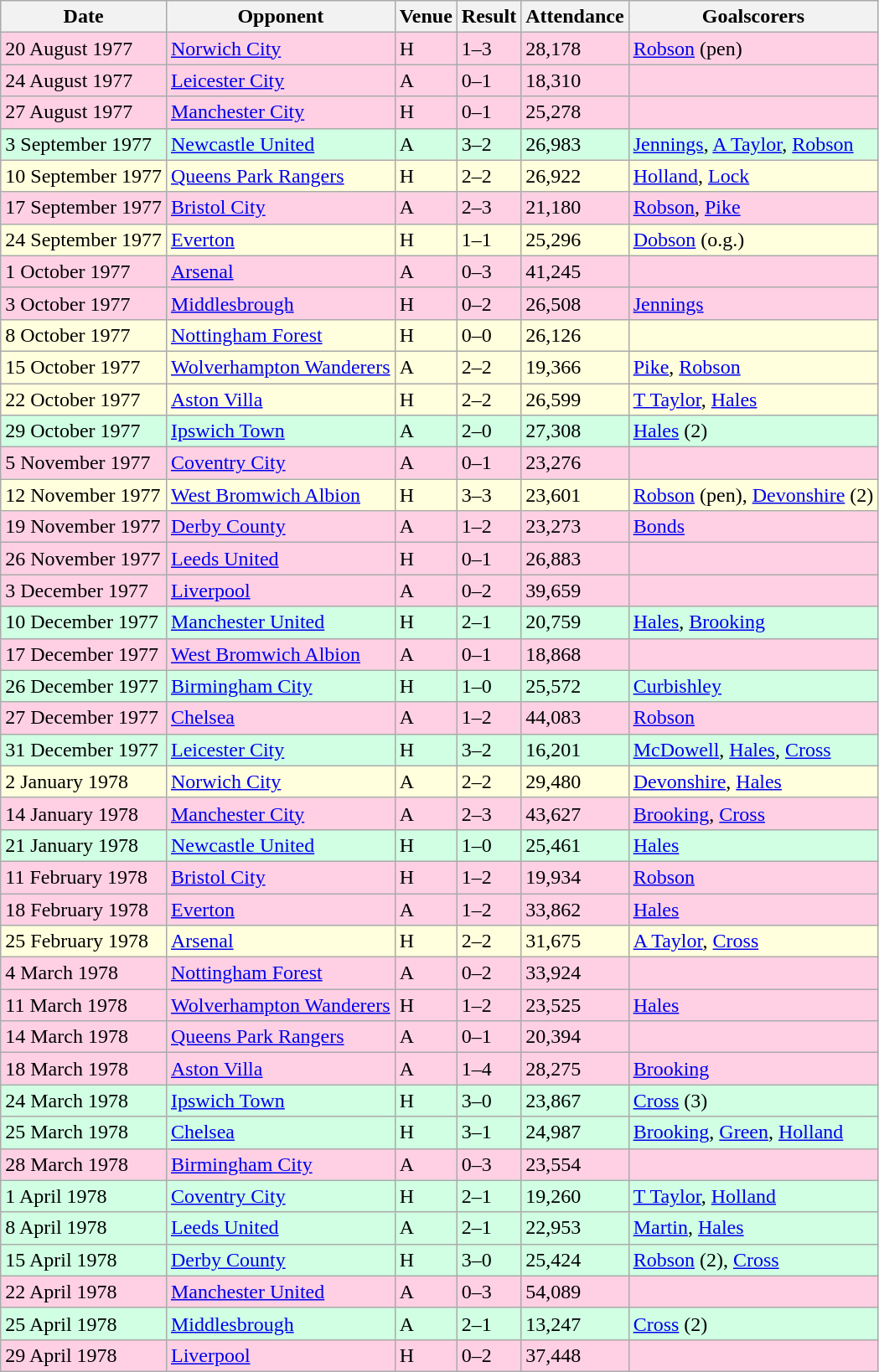<table class="wikitable">
<tr>
<th>Date</th>
<th>Opponent</th>
<th>Venue</th>
<th>Result</th>
<th>Attendance</th>
<th>Goalscorers</th>
</tr>
<tr style="background-color: #ffd0e3;">
<td>20 August 1977</td>
<td><a href='#'>Norwich City</a></td>
<td>H</td>
<td>1–3</td>
<td>28,178</td>
<td><a href='#'>Robson</a> (pen)</td>
</tr>
<tr style="background-color: #ffd0e3;">
<td>24 August 1977</td>
<td><a href='#'>Leicester City</a></td>
<td>A</td>
<td>0–1</td>
<td>18,310</td>
<td></td>
</tr>
<tr style="background-color: #ffd0e3;">
<td>27 August 1977</td>
<td><a href='#'>Manchester City</a></td>
<td>H</td>
<td>0–1</td>
<td>25,278</td>
<td></td>
</tr>
<tr style="background-color: #d0ffe3;">
<td>3 September 1977</td>
<td><a href='#'>Newcastle United</a></td>
<td>A</td>
<td>3–2</td>
<td>26,983</td>
<td><a href='#'>Jennings</a>, <a href='#'>A Taylor</a>, <a href='#'>Robson</a></td>
</tr>
<tr style="background-color: #ffffdd;">
<td>10 September 1977</td>
<td><a href='#'>Queens Park Rangers</a></td>
<td>H</td>
<td>2–2</td>
<td>26,922</td>
<td><a href='#'>Holland</a>, <a href='#'>Lock</a></td>
</tr>
<tr style="background-color: #ffd0e3;">
<td>17 September 1977</td>
<td><a href='#'>Bristol City</a></td>
<td>A</td>
<td>2–3</td>
<td>21,180</td>
<td><a href='#'>Robson</a>, <a href='#'>Pike</a></td>
</tr>
<tr style="background-color: #ffffdd;">
<td>24 September 1977</td>
<td><a href='#'>Everton</a></td>
<td>H</td>
<td>1–1</td>
<td>25,296</td>
<td><a href='#'>Dobson</a> (o.g.)</td>
</tr>
<tr style="background-color: #ffd0e3;">
<td>1 October 1977</td>
<td><a href='#'>Arsenal</a></td>
<td>A</td>
<td>0–3</td>
<td>41,245</td>
<td></td>
</tr>
<tr style="background-color: #ffd0e3;">
<td>3 October 1977</td>
<td><a href='#'>Middlesbrough</a></td>
<td>H</td>
<td>0–2</td>
<td>26,508</td>
<td><a href='#'>Jennings</a></td>
</tr>
<tr style="background-color: #ffffdd;">
<td>8 October 1977</td>
<td><a href='#'>Nottingham Forest</a></td>
<td>H</td>
<td>0–0</td>
<td>26,126</td>
<td></td>
</tr>
<tr style="background-color: #ffffdd;">
<td>15 October 1977</td>
<td><a href='#'>Wolverhampton Wanderers</a></td>
<td>A</td>
<td>2–2</td>
<td>19,366</td>
<td><a href='#'>Pike</a>, <a href='#'>Robson</a></td>
</tr>
<tr style="background-color: #ffffdd;">
<td>22 October 1977</td>
<td><a href='#'>Aston Villa</a></td>
<td>H</td>
<td>2–2</td>
<td>26,599</td>
<td><a href='#'>T Taylor</a>, <a href='#'>Hales</a></td>
</tr>
<tr style="background-color: #d0ffe3;">
<td>29 October 1977</td>
<td><a href='#'>Ipswich Town</a></td>
<td>A</td>
<td>2–0</td>
<td>27,308</td>
<td><a href='#'>Hales</a> (2)</td>
</tr>
<tr style="background-color: #ffd0e3;">
<td>5 November 1977</td>
<td><a href='#'>Coventry City</a></td>
<td>A</td>
<td>0–1</td>
<td>23,276</td>
<td></td>
</tr>
<tr style="background-color: #ffffdd;">
<td>12 November 1977</td>
<td><a href='#'>West Bromwich Albion</a></td>
<td>H</td>
<td>3–3</td>
<td>23,601</td>
<td><a href='#'>Robson</a> (pen), <a href='#'>Devonshire</a> (2)</td>
</tr>
<tr style="background-color: #ffd0e3;">
<td>19 November 1977</td>
<td><a href='#'>Derby County</a></td>
<td>A</td>
<td>1–2</td>
<td>23,273</td>
<td><a href='#'>Bonds</a></td>
</tr>
<tr style="background-color: #ffd0e3;">
<td>26 November 1977</td>
<td><a href='#'>Leeds United</a></td>
<td>H</td>
<td>0–1</td>
<td>26,883</td>
<td></td>
</tr>
<tr style="background-color: #ffd0e3;">
<td>3 December 1977</td>
<td><a href='#'>Liverpool</a></td>
<td>A</td>
<td>0–2</td>
<td>39,659</td>
<td></td>
</tr>
<tr style="background-color: #d0ffe3;">
<td>10 December 1977</td>
<td><a href='#'>Manchester United</a></td>
<td>H</td>
<td>2–1</td>
<td>20,759</td>
<td><a href='#'>Hales</a>, <a href='#'>Brooking</a></td>
</tr>
<tr style="background-color: #ffd0e3;">
<td>17 December 1977</td>
<td><a href='#'>West Bromwich Albion</a></td>
<td>A</td>
<td>0–1</td>
<td>18,868</td>
<td></td>
</tr>
<tr style="background-color: #d0ffe3;">
<td>26 December 1977</td>
<td><a href='#'>Birmingham City</a></td>
<td>H</td>
<td>1–0</td>
<td>25,572</td>
<td><a href='#'>Curbishley</a></td>
</tr>
<tr style="background-color: #ffd0e3;">
<td>27 December 1977</td>
<td><a href='#'>Chelsea</a></td>
<td>A</td>
<td>1–2</td>
<td>44,083</td>
<td><a href='#'>Robson</a></td>
</tr>
<tr style="background-color: #d0ffe3;">
<td>31 December 1977</td>
<td><a href='#'>Leicester City</a></td>
<td>H</td>
<td>3–2</td>
<td>16,201</td>
<td><a href='#'>McDowell</a>, <a href='#'>Hales</a>, <a href='#'>Cross</a></td>
</tr>
<tr style="background-color: #ffffdd;">
<td>2 January 1978</td>
<td><a href='#'>Norwich City</a></td>
<td>A</td>
<td>2–2</td>
<td>29,480</td>
<td><a href='#'>Devonshire</a>, <a href='#'>Hales</a></td>
</tr>
<tr style="background-color: #ffd0e3;">
<td>14 January 1978</td>
<td><a href='#'>Manchester City</a></td>
<td>A</td>
<td>2–3</td>
<td>43,627</td>
<td><a href='#'>Brooking</a>, <a href='#'>Cross</a></td>
</tr>
<tr style="background-color: #d0ffe3;">
<td>21 January 1978</td>
<td><a href='#'>Newcastle United</a></td>
<td>H</td>
<td>1–0</td>
<td>25,461</td>
<td><a href='#'>Hales</a></td>
</tr>
<tr style="background-color: #ffd0e3;">
<td>11 February 1978</td>
<td><a href='#'>Bristol City</a></td>
<td>H</td>
<td>1–2</td>
<td>19,934</td>
<td><a href='#'>Robson</a></td>
</tr>
<tr style="background-color: #ffd0e3;">
<td>18 February 1978</td>
<td><a href='#'>Everton</a></td>
<td>A</td>
<td>1–2</td>
<td>33,862</td>
<td><a href='#'>Hales</a></td>
</tr>
<tr style="background-color: #ffffdd;">
<td>25 February 1978</td>
<td><a href='#'>Arsenal</a></td>
<td>H</td>
<td>2–2</td>
<td>31,675</td>
<td><a href='#'>A Taylor</a>, <a href='#'>Cross</a></td>
</tr>
<tr style="background-color: #ffd0e3;">
<td>4 March 1978</td>
<td><a href='#'>Nottingham Forest</a></td>
<td>A</td>
<td>0–2</td>
<td>33,924</td>
<td></td>
</tr>
<tr style="background-color: #ffd0e3;">
<td>11 March 1978</td>
<td><a href='#'>Wolverhampton Wanderers</a></td>
<td>H</td>
<td>1–2</td>
<td>23,525</td>
<td><a href='#'>Hales</a></td>
</tr>
<tr style="background-color: #ffd0e3;">
<td>14 March 1978</td>
<td><a href='#'>Queens Park Rangers</a></td>
<td>A</td>
<td>0–1</td>
<td>20,394</td>
<td></td>
</tr>
<tr style="background-color: #ffd0e3;">
<td>18 March 1978</td>
<td><a href='#'>Aston Villa</a></td>
<td>A</td>
<td>1–4</td>
<td>28,275</td>
<td><a href='#'>Brooking</a></td>
</tr>
<tr style="background-color: #d0ffe3;">
<td>24 March 1978</td>
<td><a href='#'>Ipswich Town</a></td>
<td>H</td>
<td>3–0</td>
<td>23,867</td>
<td><a href='#'>Cross</a> (3)</td>
</tr>
<tr style="background-color: #d0ffe3;">
<td>25 March 1978</td>
<td><a href='#'>Chelsea</a></td>
<td>H</td>
<td>3–1</td>
<td>24,987</td>
<td><a href='#'>Brooking</a>, <a href='#'>Green</a>, <a href='#'>Holland</a></td>
</tr>
<tr style="background-color: #ffd0e3;">
<td>28 March 1978</td>
<td><a href='#'>Birmingham City</a></td>
<td>A</td>
<td>0–3</td>
<td>23,554</td>
<td></td>
</tr>
<tr style="background-color: #d0ffe3;">
<td>1 April 1978</td>
<td><a href='#'>Coventry City</a></td>
<td>H</td>
<td>2–1</td>
<td>19,260</td>
<td><a href='#'>T Taylor</a>, <a href='#'>Holland</a></td>
</tr>
<tr style="background-color: #d0ffe3;">
<td>8 April 1978</td>
<td><a href='#'>Leeds United</a></td>
<td>A</td>
<td>2–1</td>
<td>22,953</td>
<td><a href='#'>Martin</a>, <a href='#'>Hales</a></td>
</tr>
<tr style="background-color: #d0ffe3;">
<td>15 April 1978</td>
<td><a href='#'>Derby County</a></td>
<td>H</td>
<td>3–0</td>
<td>25,424</td>
<td><a href='#'>Robson</a> (2), <a href='#'>Cross</a></td>
</tr>
<tr style="background-color: #ffd0e3;">
<td>22 April 1978</td>
<td><a href='#'>Manchester United</a></td>
<td>A</td>
<td>0–3</td>
<td>54,089</td>
<td></td>
</tr>
<tr style="background-color: #d0ffe3;">
<td>25 April 1978</td>
<td><a href='#'>Middlesbrough</a></td>
<td>A</td>
<td>2–1</td>
<td>13,247</td>
<td><a href='#'>Cross</a> (2)</td>
</tr>
<tr style="background-color: #ffd0e3;">
<td>29 April 1978</td>
<td><a href='#'>Liverpool</a></td>
<td>H</td>
<td>0–2</td>
<td>37,448</td>
<td></td>
</tr>
</table>
